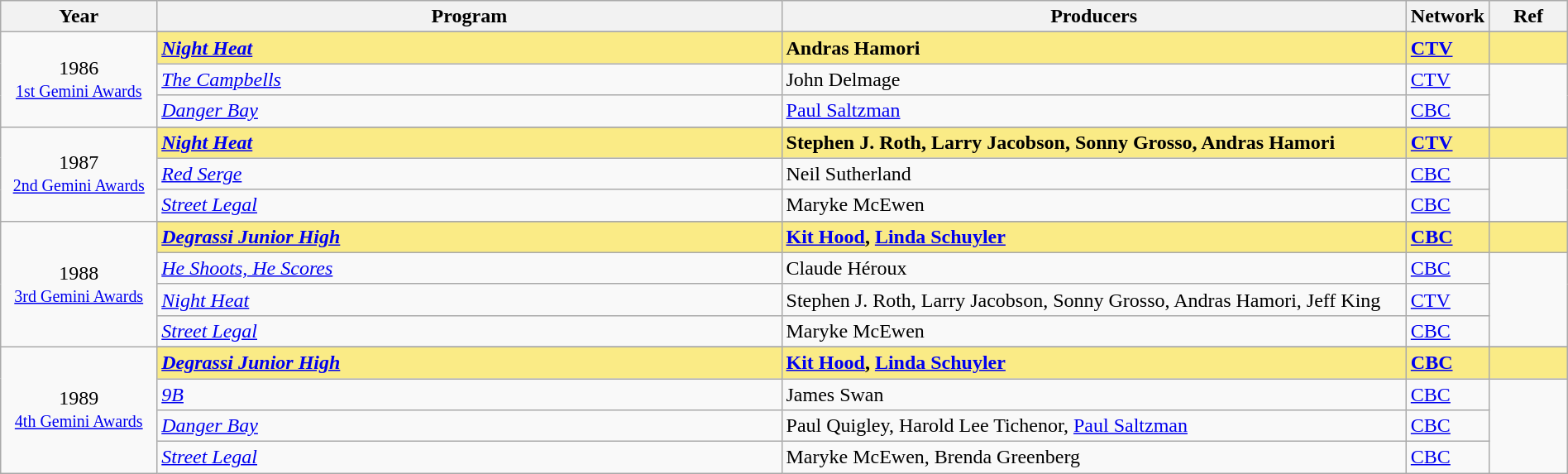<table class="wikitable" style="width:100%">
<tr>
<th style="width:10%;">Year</th>
<th style="width:40%;">Program</th>
<th style="width:40%;">Producers</th>
<th style="width:5%;">Network</th>
<th style="width:5%;">Ref</th>
</tr>
<tr>
<td rowspan="4" style="text-align:center">1986<br><small><a href='#'>1st Gemini Awards</a></small></td>
</tr>
<tr style="background:#FAEB86;">
<td><strong><em><a href='#'>Night Heat</a></em></strong></td>
<td><strong>Andras Hamori</strong></td>
<td><strong><a href='#'>CTV</a></strong></td>
<td></td>
</tr>
<tr>
<td><em><a href='#'>The Campbells</a></em></td>
<td>John Delmage</td>
<td><a href='#'>CTV</a></td>
<td rowspan=2></td>
</tr>
<tr>
<td><em><a href='#'>Danger Bay</a></em></td>
<td><a href='#'>Paul Saltzman</a></td>
<td><a href='#'>CBC</a></td>
</tr>
<tr>
<td rowspan="4" style="text-align:center">1987<br><small><a href='#'>2nd Gemini Awards</a></small></td>
</tr>
<tr style="background:#FAEB86;">
<td><strong><em><a href='#'>Night Heat</a></em></strong></td>
<td><strong>Stephen J. Roth, Larry Jacobson, Sonny Grosso, Andras Hamori</strong></td>
<td><strong><a href='#'>CTV</a></strong></td>
<td></td>
</tr>
<tr>
<td><em><a href='#'>Red Serge</a></em></td>
<td>Neil Sutherland</td>
<td><a href='#'>CBC</a></td>
<td rowspan=2></td>
</tr>
<tr>
<td><em><a href='#'>Street Legal</a></em></td>
<td>Maryke McEwen</td>
<td><a href='#'>CBC</a></td>
</tr>
<tr>
<td rowspan="5" style="text-align:center">1988<br><small><a href='#'>3rd Gemini Awards</a></small></td>
</tr>
<tr style="background:#FAEB86;">
<td><strong><em><a href='#'>Degrassi Junior High</a></em></strong></td>
<td><strong><a href='#'>Kit Hood</a>, <a href='#'>Linda Schuyler</a></strong></td>
<td><strong><a href='#'>CBC</a></strong></td>
<td></td>
</tr>
<tr>
<td><em><a href='#'>He Shoots, He Scores</a></em></td>
<td>Claude Héroux</td>
<td><a href='#'>CBC</a></td>
<td rowspan=3></td>
</tr>
<tr>
<td><em><a href='#'>Night Heat</a></em></td>
<td>Stephen J. Roth, Larry Jacobson, Sonny Grosso, Andras Hamori, Jeff King</td>
<td><a href='#'>CTV</a></td>
</tr>
<tr>
<td><em><a href='#'>Street Legal</a></em></td>
<td>Maryke McEwen</td>
<td><a href='#'>CBC</a></td>
</tr>
<tr>
<td rowspan="5" style="text-align:center">1989<br><small><a href='#'>4th Gemini Awards</a></small></td>
</tr>
<tr style="background:#FAEB86;">
<td><strong><em><a href='#'>Degrassi Junior High</a></em></strong></td>
<td><strong><a href='#'>Kit Hood</a>, <a href='#'>Linda Schuyler</a></strong></td>
<td><strong><a href='#'>CBC</a></strong></td>
<td></td>
</tr>
<tr>
<td><em><a href='#'>9B</a></em></td>
<td>James Swan</td>
<td><a href='#'>CBC</a></td>
<td rowspan=3></td>
</tr>
<tr>
<td><em><a href='#'>Danger Bay</a></em></td>
<td>Paul Quigley, Harold Lee Tichenor, <a href='#'>Paul Saltzman</a></td>
<td><a href='#'>CBC</a></td>
</tr>
<tr>
<td><em><a href='#'>Street Legal</a></em></td>
<td>Maryke McEwen, Brenda Greenberg</td>
<td><a href='#'>CBC</a></td>
</tr>
</table>
